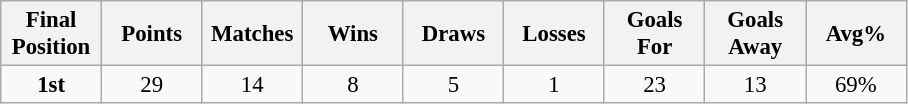<table class="wikitable" style="font-size: 95%; text-align: center;">
<tr>
<th width=60>Final Position</th>
<th width=60>Points</th>
<th width=60>Matches</th>
<th width=60>Wins</th>
<th width=60>Draws</th>
<th width=60>Losses</th>
<th width=60>Goals For</th>
<th width=60>Goals Away</th>
<th width=60>Avg%</th>
</tr>
<tr>
<td><strong>1st</strong></td>
<td>29</td>
<td>14</td>
<td>8</td>
<td>5</td>
<td>1</td>
<td>23</td>
<td>13</td>
<td>69%</td>
</tr>
</table>
